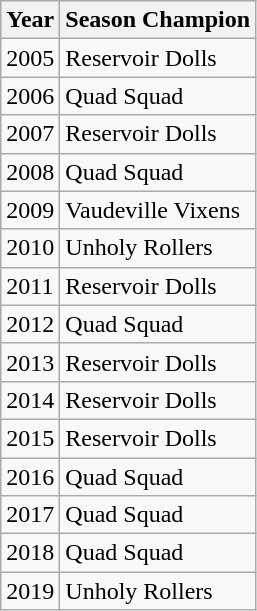<table class="wikitable sortable">
<tr>
<th>Year</th>
<th>Season Champion</th>
</tr>
<tr>
<td>2005</td>
<td>Reservoir Dolls</td>
</tr>
<tr>
<td>2006</td>
<td>Quad Squad</td>
</tr>
<tr>
<td>2007</td>
<td>Reservoir Dolls</td>
</tr>
<tr>
<td>2008</td>
<td>Quad Squad</td>
</tr>
<tr>
<td>2009</td>
<td>Vaudeville Vixens</td>
</tr>
<tr>
<td>2010</td>
<td>Unholy Rollers</td>
</tr>
<tr>
<td>2011</td>
<td>Reservoir Dolls</td>
</tr>
<tr>
<td>2012</td>
<td>Quad Squad</td>
</tr>
<tr>
<td>2013</td>
<td>Reservoir Dolls</td>
</tr>
<tr>
<td>2014</td>
<td>Reservoir Dolls</td>
</tr>
<tr>
<td>2015</td>
<td>Reservoir Dolls</td>
</tr>
<tr>
<td>2016</td>
<td>Quad Squad</td>
</tr>
<tr>
<td>2017</td>
<td>Quad Squad</td>
</tr>
<tr>
<td>2018</td>
<td>Quad Squad</td>
</tr>
<tr>
<td>2019</td>
<td>Unholy Rollers</td>
</tr>
</table>
